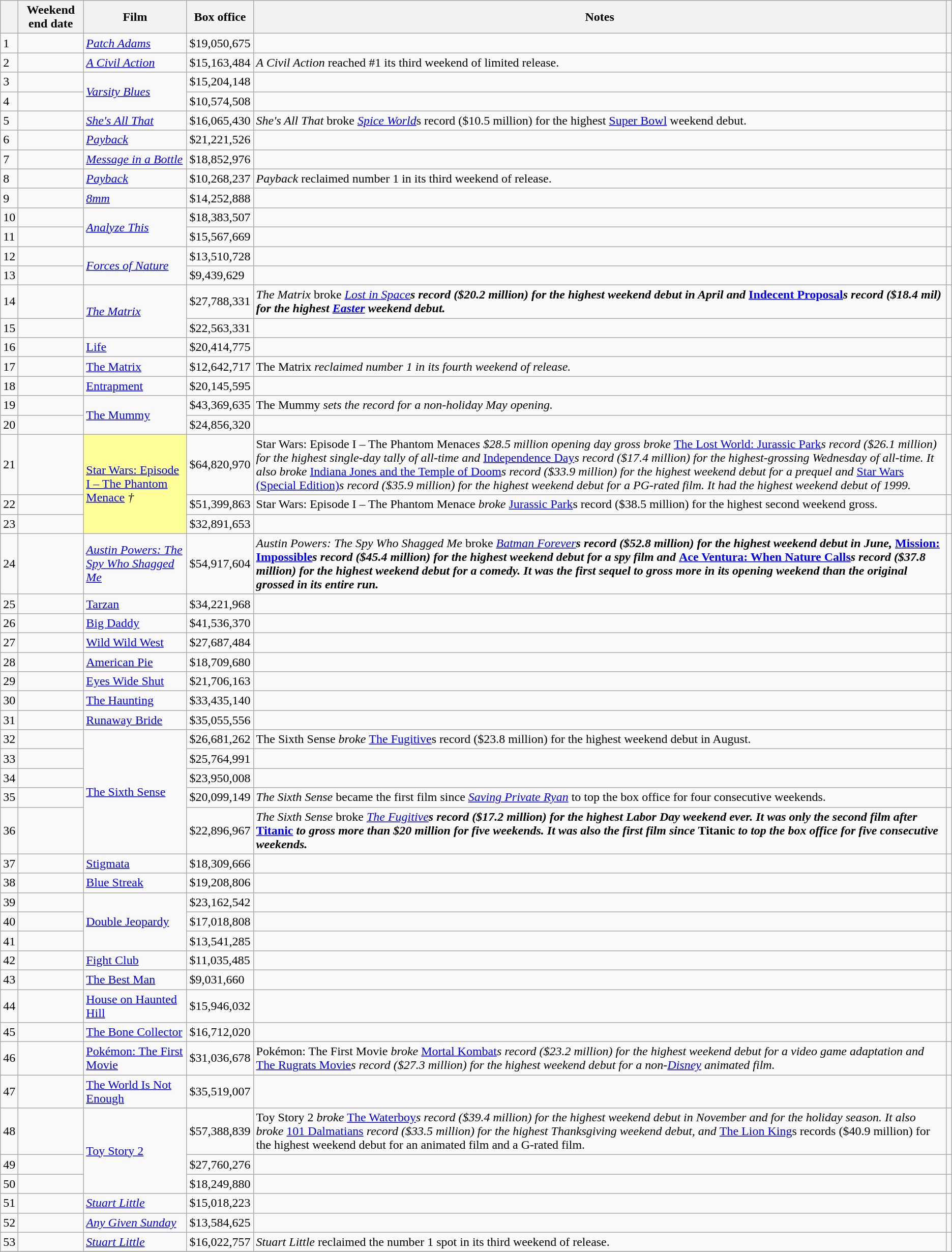<table class="wikitable sortable">
<tr>
<th></th>
<th>Weekend end date</th>
<th>Film</th>
<th>Box office</th>
<th>Notes</th>
<th class="unsortable"></th>
</tr>
<tr>
<td>1</td>
<td></td>
<td><em><a href='#'>Patch Adams</a></em></td>
<td>$19,050,675</td>
<td></td>
<td></td>
</tr>
<tr>
<td>2</td>
<td></td>
<td><em><a href='#'>A Civil Action</a></em></td>
<td>$15,163,484</td>
<td><em>A Civil Action</em> reached #1 its third weekend of limited release.</td>
<td></td>
</tr>
<tr>
<td>3</td>
<td></td>
<td rowspan="2"><em><a href='#'>Varsity Blues</a></em></td>
<td>$15,204,148</td>
<td></td>
<td></td>
</tr>
<tr>
<td>4</td>
<td></td>
<td>$10,574,508</td>
<td></td>
<td></td>
</tr>
<tr>
<td>5</td>
<td></td>
<td><em><a href='#'>She's All That</a></em></td>
<td>$16,065,430</td>
<td><em>She's All That</em> broke <em><a href='#'>Spice World</a></em>s record ($10.5 million) for the highest <a href='#'>Super Bowl</a> weekend debut.</td>
<td></td>
</tr>
<tr>
<td>6</td>
<td></td>
<td><em><a href='#'>Payback</a></em></td>
<td>$21,221,526</td>
<td></td>
<td></td>
</tr>
<tr>
<td>7</td>
<td></td>
<td><em><a href='#'>Message in a Bottle</a></em></td>
<td>$18,852,976</td>
<td></td>
<td></td>
</tr>
<tr>
<td>8</td>
<td></td>
<td><em><a href='#'>Payback</a></em></td>
<td>$10,268,237</td>
<td><em>Payback</em> reclaimed number 1 in its third weekend of release.</td>
<td></td>
</tr>
<tr>
<td>9</td>
<td></td>
<td><em><a href='#'>8mm</a></em></td>
<td>$14,252,888</td>
<td></td>
<td></td>
</tr>
<tr>
<td>10</td>
<td></td>
<td rowspan="2"><em><a href='#'>Analyze This</a></em></td>
<td>$18,383,507</td>
<td></td>
<td></td>
</tr>
<tr>
<td>11</td>
<td></td>
<td>$15,567,669</td>
<td></td>
<td></td>
</tr>
<tr>
<td>12</td>
<td></td>
<td rowspan="2"><em><a href='#'>Forces of Nature</a></em></td>
<td>$13,510,728</td>
<td></td>
<td></td>
</tr>
<tr>
<td>13</td>
<td></td>
<td>$9,439,629</td>
<td></td>
<td></td>
</tr>
<tr>
<td>14</td>
<td></td>
<td rowspan="2"><em><a href='#'>The Matrix</a></em></td>
<td>$27,788,331</td>
<td><em>The Matrix</em> broke <em><a href='#'>Lost in Space</a><strong>s record ($20.2 million) for the highest weekend debut in April and </em><a href='#'>Indecent Proposal</a><em>s record ($18.4 mil) for the highest <a href='#'>Easter</a> weekend debut.</td>
<td></td>
</tr>
<tr>
<td>15</td>
<td></td>
<td>$22,563,331</td>
<td></td>
<td></td>
</tr>
<tr>
<td>16</td>
<td></td>
<td></em><a href='#'>Life</a><em></td>
<td>$20,414,775</td>
<td></td>
<td></td>
</tr>
<tr>
<td>17</td>
<td></td>
<td></em><a href='#'>The Matrix</a><em></td>
<td>$12,642,717</td>
<td></em>The Matrix<em> reclaimed number 1 in its fourth weekend of release.</td>
<td></td>
</tr>
<tr>
<td>18</td>
<td></td>
<td></em><a href='#'>Entrapment</a><em></td>
<td>$20,145,595</td>
<td></td>
<td></td>
</tr>
<tr>
<td>19</td>
<td></td>
<td rowspan="2"></em><a href='#'>The Mummy</a><em></td>
<td>$43,369,635</td>
<td></em>The Mummy<em> sets the record for a non-holiday May opening.</td>
<td></td>
</tr>
<tr>
<td>20</td>
<td></td>
<td>$24,856,320</td>
<td></td>
<td></td>
</tr>
<tr>
<td>21</td>
<td></td>
<td rowspan="3" style="background-color:#FFFF99"></em><a href='#'>Star Wars: Episode I – The Phantom Menace</a><em> †</td>
<td>$64,820,970</td>
<td></em>Star Wars: Episode I – The Phantom Menace<em>s $28.5 million opening day gross broke </em><a href='#'>The Lost World: Jurassic Park</a><em>s record ($26.1 million) for the highest single-day tally of all-time and  </em><a href='#'>Independence Day</a><em>s record ($17.4 million) for the highest-grossing Wednesday of all-time. It also broke </em><a href='#'>Indiana Jones and the Temple of Doom</a><em>s record ($33.9 million) for the highest weekend debut for a prequel and </em><a href='#'>Star Wars (Special Edition)</a><em>s record ($35.9 million) for the highest weekend debut for a PG-rated film. It had the highest weekend debut of 1999.</td>
<td></td>
</tr>
<tr>
<td>22</td>
<td></td>
<td>$51,399,863</td>
<td></em>Star Wars: Episode I – The Phantom Menace<em> broke </em><a href='#'>Jurassic Park</a></strong>s record ($38.5 million) for the highest second weekend gross.</td>
<td></td>
</tr>
<tr>
<td>23</td>
<td></td>
<td>$32,891,653</td>
<td></td>
<td></td>
</tr>
<tr>
<td>24</td>
<td></td>
<td><em><a href='#'>Austin Powers: The Spy Who Shagged Me</a></em></td>
<td>$54,917,604</td>
<td><em>Austin Powers: The Spy Who Shagged Me</em> broke <em><a href='#'>Batman Forever</a><strong>s record ($52.8 million) for the highest weekend debut in June, </em><a href='#'>Mission: Impossible</a><em>s record ($45.4 million) for the highest weekend debut for a spy film and </em><a href='#'>Ace Ventura: When Nature Calls</a><em>s record ($37.8 million) for the highest weekend debut for a comedy.  It was the first sequel to gross more in its opening weekend than the original grossed in its entire run.</td>
<td></td>
</tr>
<tr>
<td>25</td>
<td></td>
<td></em><a href='#'>Tarzan</a><em></td>
<td>$34,221,968</td>
<td></td>
<td></td>
</tr>
<tr>
<td>26</td>
<td></td>
<td></em><a href='#'>Big Daddy</a><em></td>
<td>$41,536,370</td>
<td></td>
<td></td>
</tr>
<tr>
<td>27</td>
<td></td>
<td></em><a href='#'>Wild Wild West</a><em></td>
<td>$27,687,484</td>
<td></td>
<td></td>
</tr>
<tr>
<td>28</td>
<td></td>
<td></em><a href='#'>American Pie</a><em></td>
<td>$18,709,680</td>
<td></td>
<td></td>
</tr>
<tr>
<td>29</td>
<td></td>
<td></em><a href='#'>Eyes Wide Shut</a><em></td>
<td>$21,706,163</td>
<td></td>
<td></td>
</tr>
<tr>
<td>30</td>
<td></td>
<td></em><a href='#'>The Haunting</a><em></td>
<td>$33,435,140</td>
<td></td>
<td></td>
</tr>
<tr>
<td>31</td>
<td></td>
<td></em><a href='#'>Runaway Bride</a><em></td>
<td>$35,055,556</td>
<td></td>
<td></td>
</tr>
<tr>
<td>32</td>
<td></td>
<td rowspan="5"></em><a href='#'>The Sixth Sense</a><em></td>
<td>$26,681,262</td>
<td></em>The Sixth Sense<em> broke </em><a href='#'>The Fugitive</a></strong>s record ($23.8 million) for the highest weekend debut in August.</td>
<td></td>
</tr>
<tr>
<td>33</td>
<td></td>
<td>$25,764,991</td>
<td></td>
<td></td>
</tr>
<tr>
<td>34</td>
<td></td>
<td>$23,950,008</td>
<td></td>
<td></td>
</tr>
<tr>
<td>35</td>
<td></td>
<td>$20,099,149</td>
<td><em>The Sixth Sense</em> became the first film since <em><a href='#'>Saving Private Ryan</a></em> to top the box office for four consecutive weekends.</td>
<td></td>
</tr>
<tr>
<td>36</td>
<td></td>
<td>$22,896,967</td>
<td><em>The Sixth Sense</em> broke <em><a href='#'>The Fugitive</a><strong>s record ($17.2 million) for the highest Labor Day weekend ever. It was only the second film after </em><a href='#'>Titanic</a><em> to gross more than $20 million for five weekends. It was also the first film since </em>Titanic<em> to top the box office for five consecutive weekends.</td>
<td></td>
</tr>
<tr>
<td>37</td>
<td></td>
<td></em><a href='#'>Stigmata</a><em></td>
<td>$18,309,666</td>
<td></td>
<td></td>
</tr>
<tr>
<td>38</td>
<td></td>
<td></em><a href='#'>Blue Streak</a><em></td>
<td>$19,208,806</td>
<td></td>
<td></td>
</tr>
<tr>
<td>39</td>
<td></td>
<td rowspan="3"></em><a href='#'>Double Jeopardy</a><em></td>
<td>$23,162,542</td>
<td></td>
<td></td>
</tr>
<tr>
<td>40</td>
<td></td>
<td>$17,018,808</td>
<td></td>
<td></td>
</tr>
<tr>
<td>41</td>
<td></td>
<td>$13,541,285</td>
<td></td>
<td></td>
</tr>
<tr>
<td>42</td>
<td></td>
<td></em><a href='#'>Fight Club</a><em></td>
<td>$11,035,485</td>
<td></td>
<td></td>
</tr>
<tr>
<td>43</td>
<td></td>
<td></em><a href='#'>The Best Man</a><em></td>
<td>$9,031,660</td>
<td></td>
<td></td>
</tr>
<tr>
<td>44</td>
<td></td>
<td></em><a href='#'>House on Haunted Hill</a><em></td>
<td>$15,946,032</td>
<td></td>
<td></td>
</tr>
<tr>
<td>45</td>
<td></td>
<td></em><a href='#'>The Bone Collector</a><em></td>
<td>$16,712,020</td>
<td></td>
<td></td>
</tr>
<tr>
<td>46</td>
<td></td>
<td></em><a href='#'>Pokémon: The First Movie</a><em></td>
<td>$31,036,678</td>
<td></em>Pokémon: The First Movie<em> broke </em><a href='#'>Mortal Kombat</a><em>s  record ($23.2 million) for the highest weekend debut for a video game adaptation and </em><a href='#'>The Rugrats Movie</a><em>s record ($27.3 million) for the highest weekend debut for a non-<a href='#'>Disney</a> animated film.</td>
<td></td>
</tr>
<tr>
<td>47</td>
<td></td>
<td></em><a href='#'>The World Is Not Enough</a><em></td>
<td>$35,519,007</td>
<td></td>
<td></td>
</tr>
<tr>
<td>48</td>
<td></td>
<td rowspan="3"></em><a href='#'>Toy Story 2</a><em></td>
<td>$57,388,839</td>
<td></em>Toy Story 2<em> broke </em><a href='#'>The Waterboy</a><em>s record ($39.4 million) for the highest weekend debut in November and for the holiday season. It also broke </em><a href='#'>101 Dalmatians</a><em> record ($33.5 million) for the highest Thanksgiving weekend debut, and </em><a href='#'>The Lion King</a></strong>s records ($40.9 million) for the highest weekend debut for an animated film and a G-rated film.</td>
<td></td>
</tr>
<tr>
<td>49</td>
<td></td>
<td>$27,760,276</td>
<td></td>
<td></td>
</tr>
<tr>
<td>50</td>
<td></td>
<td>$18,249,880</td>
<td></td>
<td></td>
</tr>
<tr>
<td>51</td>
<td></td>
<td><em><a href='#'>Stuart Little</a></em></td>
<td>$15,018,223</td>
<td></td>
<td></td>
</tr>
<tr>
<td>52</td>
<td></td>
<td><em><a href='#'>Any Given Sunday</a></em></td>
<td>$13,584,625</td>
<td></td>
<td></td>
</tr>
<tr>
<td>53</td>
<td></td>
<td><em><a href='#'>Stuart Little</a></em></td>
<td>$16,022,757</td>
<td><em>Stuart Little</em> reclaimed the number 1 spot in its third weekend of release.</td>
<td></td>
</tr>
<tr>
</tr>
</table>
